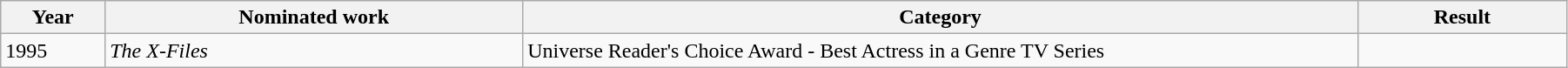<table style="width:95%;" class="wikitable sortable">
<tr>
<th style="width:5%;">Year</th>
<th style="width:20%;">Nominated work</th>
<th style="width:40%;">Category</th>
<th style="width:10%;">Result</th>
</tr>
<tr>
<td>1995</td>
<td><em>The X-Files</em></td>
<td>Universe Reader's Choice Award - Best Actress in a Genre TV Series</td>
<td></td>
</tr>
</table>
